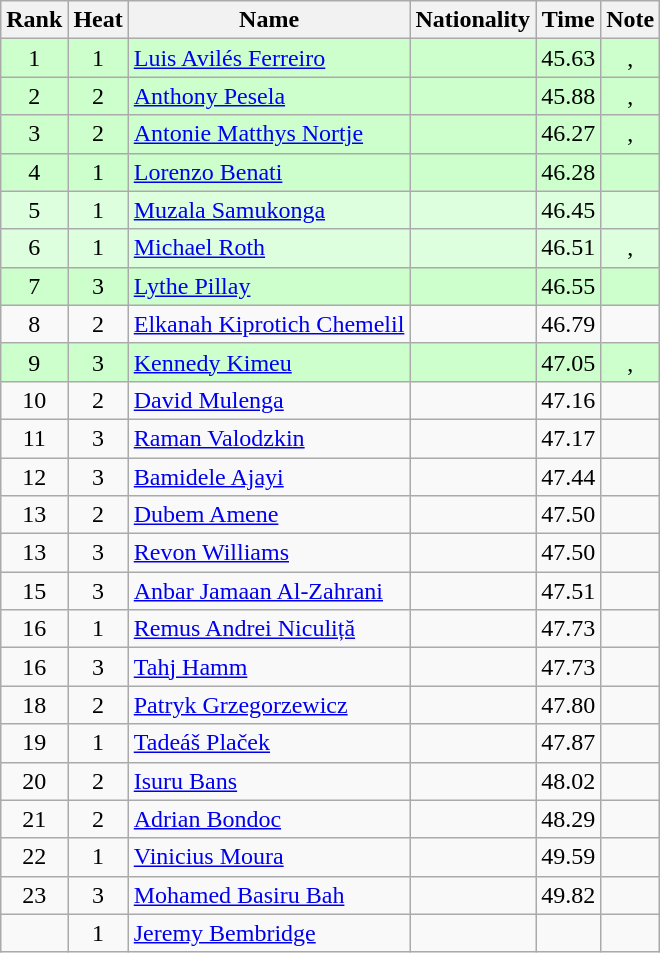<table class="wikitable sortable" style="text-align:center">
<tr>
<th>Rank</th>
<th>Heat</th>
<th>Name</th>
<th>Nationality</th>
<th>Time</th>
<th>Note</th>
</tr>
<tr bgcolor=ccffcc>
<td>1</td>
<td>1</td>
<td align=left><a href='#'>Luis Avilés Ferreiro</a></td>
<td align=left></td>
<td>45.63</td>
<td>, </td>
</tr>
<tr bgcolor=ccffcc>
<td>2</td>
<td>2</td>
<td align=left><a href='#'>Anthony Pesela</a></td>
<td align=left></td>
<td>45.88</td>
<td>, </td>
</tr>
<tr bgcolor=ccffcc>
<td>3</td>
<td>2</td>
<td align=left><a href='#'>Antonie Matthys Nortje</a></td>
<td align=left></td>
<td>46.27</td>
<td>, </td>
</tr>
<tr bgcolor=ccffcc>
<td>4</td>
<td>1</td>
<td align=left><a href='#'>Lorenzo Benati</a></td>
<td align=left></td>
<td>46.28</td>
<td></td>
</tr>
<tr bgcolor=ddffdd>
<td>5</td>
<td>1</td>
<td align=left><a href='#'>Muzala Samukonga</a></td>
<td align=left></td>
<td>46.45</td>
<td></td>
</tr>
<tr bgcolor=ddffdd>
<td>6</td>
<td>1</td>
<td align=left><a href='#'>Michael Roth</a></td>
<td align=left></td>
<td>46.51</td>
<td>, </td>
</tr>
<tr bgcolor=ccffcc>
<td>7</td>
<td>3</td>
<td align=left><a href='#'>Lythe Pillay</a></td>
<td align=left></td>
<td>46.55</td>
<td></td>
</tr>
<tr>
<td>8</td>
<td>2</td>
<td align=left><a href='#'>Elkanah Kiprotich Chemelil</a></td>
<td align=left></td>
<td>46.79</td>
<td></td>
</tr>
<tr bgcolor=ccffcc>
<td>9</td>
<td>3</td>
<td align=left><a href='#'>Kennedy Kimeu</a></td>
<td align=left></td>
<td>47.05</td>
<td>, </td>
</tr>
<tr>
<td>10</td>
<td>2</td>
<td align=left><a href='#'>David Mulenga</a></td>
<td align=left></td>
<td>47.16</td>
<td></td>
</tr>
<tr>
<td>11</td>
<td>3</td>
<td align=left><a href='#'>Raman Valodzkin</a></td>
<td align=left></td>
<td>47.17</td>
<td></td>
</tr>
<tr>
<td>12</td>
<td>3</td>
<td align=left><a href='#'>Bamidele Ajayi</a></td>
<td align=left></td>
<td>47.44</td>
<td></td>
</tr>
<tr>
<td>13</td>
<td>2</td>
<td align=left><a href='#'>Dubem Amene</a></td>
<td align=left></td>
<td>47.50</td>
<td></td>
</tr>
<tr>
<td>13</td>
<td>3</td>
<td align=left><a href='#'>Revon Williams</a></td>
<td align=left></td>
<td>47.50</td>
<td></td>
</tr>
<tr>
<td>15</td>
<td>3</td>
<td align=left><a href='#'>Anbar Jamaan Al-Zahrani</a></td>
<td align=left></td>
<td>47.51</td>
<td></td>
</tr>
<tr>
<td>16</td>
<td>1</td>
<td align=left><a href='#'>Remus Andrei Niculiță</a></td>
<td align=left></td>
<td>47.73</td>
<td></td>
</tr>
<tr>
<td>16</td>
<td>3</td>
<td align=left><a href='#'>Tahj Hamm</a></td>
<td align=left></td>
<td>47.73</td>
<td></td>
</tr>
<tr>
<td>18</td>
<td>2</td>
<td align=left><a href='#'>Patryk Grzegorzewicz</a></td>
<td align=left></td>
<td>47.80</td>
<td></td>
</tr>
<tr>
<td>19</td>
<td>1</td>
<td align=left><a href='#'>Tadeáš Plaček</a></td>
<td align=left></td>
<td>47.87</td>
<td></td>
</tr>
<tr>
<td>20</td>
<td>2</td>
<td align=left><a href='#'>Isuru Bans</a></td>
<td align=left></td>
<td>48.02</td>
<td></td>
</tr>
<tr>
<td>21</td>
<td>2</td>
<td align=left><a href='#'>Adrian Bondoc</a></td>
<td align=left></td>
<td>48.29</td>
<td></td>
</tr>
<tr>
<td>22</td>
<td>1</td>
<td align=left><a href='#'>Vinicius Moura</a></td>
<td align=left></td>
<td>49.59</td>
<td></td>
</tr>
<tr>
<td>23</td>
<td>3</td>
<td align=left><a href='#'>Mohamed Basiru Bah</a></td>
<td align=left></td>
<td>49.82</td>
<td></td>
</tr>
<tr>
<td></td>
<td>1</td>
<td align=left><a href='#'>Jeremy Bembridge</a></td>
<td align=left></td>
<td></td>
<td></td>
</tr>
</table>
